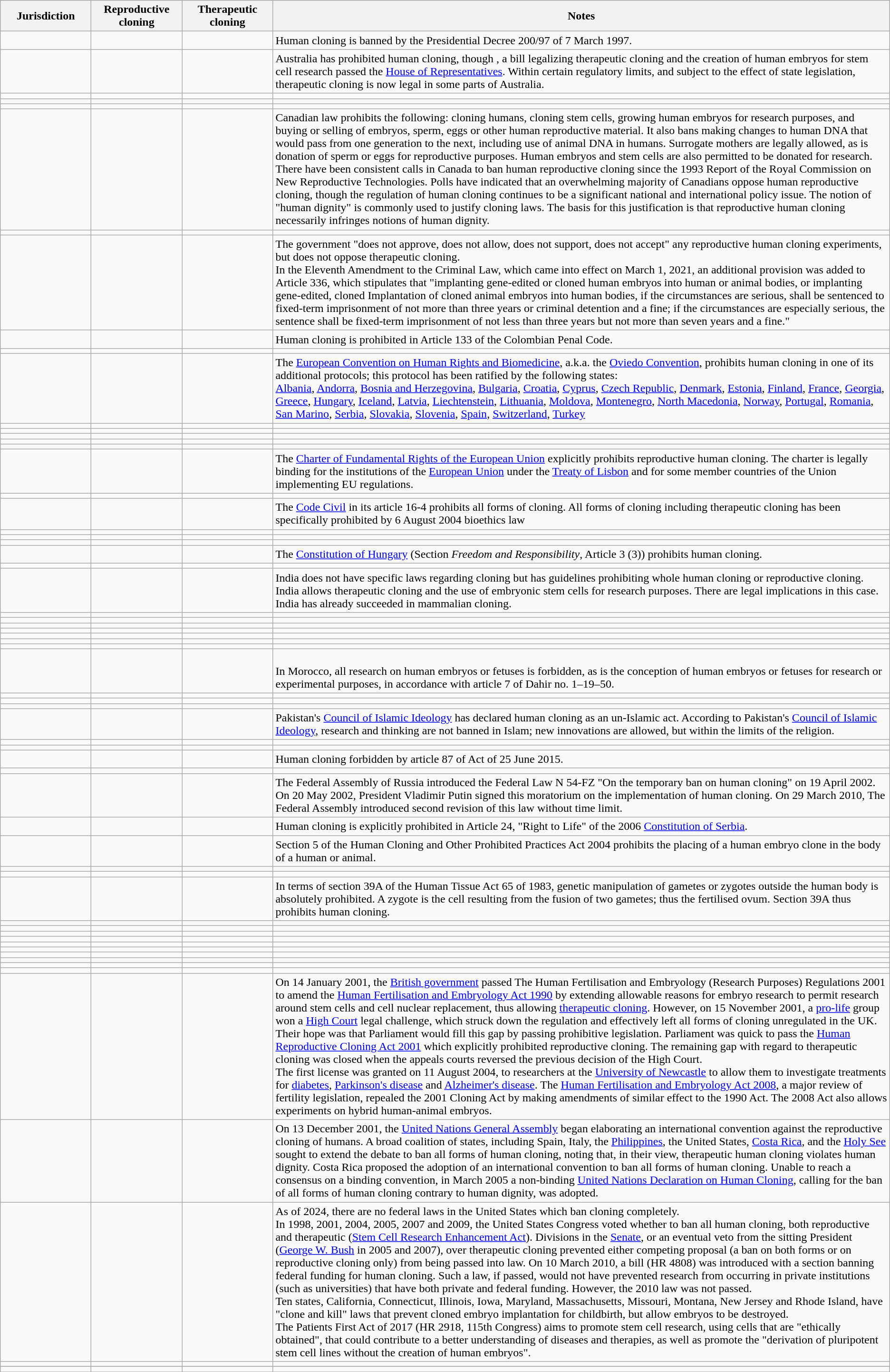<table class="wikitable sortable">
<tr>
<th width=120>Jurisdiction</th>
<th width=120>Reproductive cloning</th>
<th width=120>Therapeutic cloning</th>
<th class="unsortable">Notes</th>
</tr>
<tr>
<td></td>
<td></td>
<td></td>
<td>Human cloning is banned by the Presidential Decree 200/97 of 7 March 1997.</td>
</tr>
<tr>
<td></td>
<td></td>
<td></td>
<td>Australia has prohibited human cloning, though , a bill legalizing therapeutic cloning and the creation of human embryos for stem cell research passed the <a href='#'>House of Representatives</a>. Within certain regulatory limits, and subject to the effect of state legislation, therapeutic cloning is now legal in some parts of Australia.</td>
</tr>
<tr>
<td></td>
<td></td>
<td></td>
<td></td>
</tr>
<tr>
<td></td>
<td></td>
<td></td>
<td></td>
</tr>
<tr>
<td></td>
<td></td>
<td></td>
<td></td>
</tr>
<tr>
<td></td>
<td></td>
<td></td>
<td>Canadian law prohibits the following: cloning humans, cloning stem cells, growing human embryos for research purposes, and buying or selling of embryos, sperm, eggs or other human reproductive material. It also bans making changes to human DNA that would pass from one generation to the next, including use of animal DNA in humans. Surrogate mothers are legally allowed, as is donation of sperm or eggs for reproductive purposes. Human embryos and stem cells are also permitted to be donated for research.<br>There have been consistent calls in Canada to ban human reproductive cloning since the 1993 Report of the Royal Commission on New Reproductive Technologies. Polls have indicated that an overwhelming majority of Canadians oppose human reproductive cloning, though the regulation of human cloning continues to be a significant national and international policy issue.  The notion of "human dignity" is commonly used to justify cloning laws. The basis for this justification is that reproductive human cloning necessarily infringes notions of human dignity.</td>
</tr>
<tr>
<td></td>
<td></td>
<td></td>
<td></td>
</tr>
<tr>
<td></td>
<td></td>
<td></td>
<td>The government "does not approve, does not allow, does not support, does not accept" any reproductive human cloning experiments, but does not oppose therapeutic cloning.<br>In the Eleventh Amendment to the Criminal Law, which came into effect on March 1, 2021, an additional provision was added to Article 336, which stipulates that "implanting gene-edited or cloned human embryos into human or animal bodies, or implanting gene-edited, cloned Implantation of cloned animal embryos into human bodies, if the circumstances are serious, shall be sentenced to fixed-term imprisonment of not more than three years or criminal detention and a fine; if the circumstances are especially serious, the sentence shall be fixed-term imprisonment of not less than three years but not more than seven years and a fine."</td>
</tr>
<tr>
<td></td>
<td></td>
<td></td>
<td>Human cloning is prohibited in Article 133 of the Colombian Penal Code.</td>
</tr>
<tr>
<td></td>
<td></td>
<td></td>
<td></td>
</tr>
<tr>
<td></td>
<td></td>
<td></td>
<td>The <a href='#'>European Convention on Human Rights and Biomedicine</a>, a.k.a. the <a href='#'>Oviedo Convention</a>, prohibits human cloning in one of its additional protocols; this protocol has been ratified by the following states:<br><a href='#'>Albania</a>, <a href='#'>Andorra</a>, <a href='#'>Bosnia and Herzegovina</a>, <a href='#'>Bulgaria</a>, <a href='#'>Croatia</a>, <a href='#'>Cyprus</a>, <a href='#'>Czech Republic</a>, <a href='#'>Denmark</a>, <a href='#'>Estonia</a>, <a href='#'>Finland</a>, <a href='#'>France</a>, <a href='#'>Georgia</a>, <a href='#'>Greece</a>, <a href='#'>Hungary</a>, <a href='#'>Iceland</a>, <a href='#'>Latvia</a>, <a href='#'>Liechtenstein</a>, <a href='#'>Lithuania</a>, <a href='#'>Moldova</a>, <a href='#'>Montenegro</a>, <a href='#'>North Macedonia</a>, <a href='#'>Norway</a>, <a href='#'>Portugal</a>, <a href='#'>Romania</a>, <a href='#'>San Marino</a>, <a href='#'>Serbia</a>, <a href='#'>Slovakia</a>, <a href='#'>Slovenia</a>, <a href='#'>Spain</a>, <a href='#'>Switzerland</a>, <a href='#'>Turkey</a></td>
</tr>
<tr>
<td></td>
<td></td>
<td></td>
<td></td>
</tr>
<tr>
<td></td>
<td></td>
<td></td>
<td></td>
</tr>
<tr>
<td></td>
<td></td>
<td></td>
<td></td>
</tr>
<tr>
<td></td>
<td></td>
<td></td>
<td></td>
</tr>
<tr>
<td></td>
<td></td>
<td></td>
<td></td>
</tr>
<tr>
<td></td>
<td></td>
<td></td>
<td>The <a href='#'>Charter of Fundamental Rights of the European Union</a> explicitly prohibits reproductive human cloning. The charter is legally binding for the institutions of the <a href='#'>European Union</a> under the <a href='#'>Treaty of Lisbon</a> and for some member countries of the Union implementing EU regulations.</td>
</tr>
<tr>
<td></td>
<td></td>
<td></td>
<td></td>
</tr>
<tr>
<td></td>
<td></td>
<td></td>
<td>The <a href='#'>Code Civil</a> in its article 16-4 prohibits all forms of cloning. All forms of cloning including therapeutic cloning has been specifically prohibited by 6 August 2004 bioethics law</td>
</tr>
<tr>
<td></td>
<td></td>
<td></td>
<td></td>
</tr>
<tr>
<td></td>
<td></td>
<td></td>
<td></td>
</tr>
<tr>
<td></td>
<td></td>
<td></td>
<td></td>
</tr>
<tr>
<td></td>
<td></td>
<td></td>
<td>The <a href='#'>Constitution of Hungary</a> (Section <em>Freedom and Responsibility</em>, Article 3 (3)) prohibits human cloning.</td>
</tr>
<tr>
<td></td>
<td></td>
<td></td>
<td></td>
</tr>
<tr>
<td></td>
<td></td>
<td></td>
<td>India does not have specific laws regarding cloning but has guidelines prohibiting whole human cloning or reproductive cloning. India allows therapeutic cloning and the use of embryonic stem cells for research purposes. There are legal implications in this case.<br>India has already succeeded in mammalian cloning.</td>
</tr>
<tr>
<td></td>
<td></td>
<td></td>
<td></td>
</tr>
<tr>
<td></td>
<td></td>
<td></td>
<td></td>
</tr>
<tr>
<td></td>
<td></td>
<td></td>
<td></td>
</tr>
<tr>
<td></td>
<td></td>
<td></td>
<td></td>
</tr>
<tr>
<td></td>
<td></td>
<td></td>
<td></td>
</tr>
<tr>
<td></td>
<td></td>
<td></td>
<td></td>
</tr>
<tr>
<td></td>
<td></td>
<td></td>
<td></td>
</tr>
<tr>
<td></td>
<td></td>
<td></td>
<td><br>In Morocco, all research on human embryos or fetuses is forbidden, as is the conception of human embryos or fetuses for research or experimental purposes, in accordance with article 7 of Dahir no. 1–19–50.</td>
</tr>
<tr>
<td></td>
<td></td>
<td></td>
<td></td>
</tr>
<tr>
<td></td>
<td></td>
<td></td>
<td></td>
</tr>
<tr>
<td></td>
<td></td>
<td></td>
<td></td>
</tr>
<tr>
<td></td>
<td></td>
<td></td>
<td>Pakistan's <a href='#'>Council of Islamic Ideology</a> has declared human cloning as an un-Islamic act. According to Pakistan's <a href='#'>Council of Islamic Ideology</a>, research and thinking are not banned in Islam; new innovations are allowed, but within the limits of the religion.</td>
</tr>
<tr>
<td></td>
<td></td>
<td></td>
<td></td>
</tr>
<tr>
<td></td>
<td></td>
<td></td>
<td></td>
</tr>
<tr>
<td></td>
<td></td>
<td></td>
<td>Human cloning forbidden by article 87 of Act of 25 June 2015.</td>
</tr>
<tr>
<td></td>
<td></td>
<td></td>
<td></td>
</tr>
<tr>
<td></td>
<td></td>
<td></td>
<td>The Federal Assembly of Russia introduced the Federal Law N 54-FZ "On the temporary ban on human cloning" on 19 April 2002. On 20 May 2002, President Vladimir Putin signed this moratorium on the implementation of human cloning. On 29 March 2010, The Federal Assembly introduced second revision of this law without time limit.</td>
</tr>
<tr>
<td></td>
<td></td>
<td></td>
<td>Human cloning is explicitly prohibited in Article 24, "Right to Life" of the 2006 <a href='#'>Constitution of Serbia</a>.</td>
</tr>
<tr>
<td></td>
<td></td>
<td></td>
<td>Section 5 of the Human Cloning and Other Prohibited Practices Act 2004 prohibits the placing of a human embryo clone in the body of a human or animal.</td>
</tr>
<tr>
<td></td>
<td></td>
<td></td>
<td></td>
</tr>
<tr>
<td></td>
<td></td>
<td></td>
<td></td>
</tr>
<tr>
<td></td>
<td></td>
<td></td>
<td>In terms of section 39A of the Human Tissue Act 65 of 1983, genetic manipulation of gametes or zygotes outside the human body is absolutely prohibited. A zygote is the cell resulting from the fusion of two gametes; thus the fertilised ovum. Section 39A thus prohibits human cloning.</td>
</tr>
<tr>
<td></td>
<td></td>
<td></td>
<td></td>
</tr>
<tr>
<td></td>
<td></td>
<td></td>
<td></td>
</tr>
<tr>
<td></td>
<td></td>
<td></td>
<td></td>
</tr>
<tr>
<td></td>
<td></td>
<td></td>
<td></td>
</tr>
<tr>
<td></td>
<td></td>
<td></td>
<td></td>
</tr>
<tr>
<td></td>
<td></td>
<td></td>
<td></td>
</tr>
<tr>
<td></td>
<td></td>
<td></td>
<td></td>
</tr>
<tr>
<td></td>
<td></td>
<td></td>
<td></td>
</tr>
<tr>
<td></td>
<td></td>
<td></td>
<td></td>
</tr>
<tr>
<td></td>
<td></td>
<td></td>
<td></td>
</tr>
<tr>
<td></td>
<td></td>
<td></td>
<td>On 14 January 2001, the <a href='#'>British government</a> passed The Human Fertilisation and Embryology (Research Purposes) Regulations 2001 to amend the <a href='#'>Human Fertilisation and Embryology Act 1990</a> by extending allowable reasons for embryo research to permit research around stem cells and cell nuclear replacement, thus allowing <a href='#'>therapeutic cloning</a>. However, on 15 November 2001, a <a href='#'>pro-life</a> group won a <a href='#'>High Court</a> legal challenge, which struck down the regulation and effectively left all forms of cloning unregulated in the UK. Their hope was that Parliament would fill this gap by passing prohibitive legislation. Parliament was quick to pass the <a href='#'>Human Reproductive Cloning Act 2001</a> which explicitly prohibited reproductive cloning. The remaining gap with regard to therapeutic cloning was closed when the appeals courts reversed the previous decision of the High Court.<br>The first license was granted on 11 August 2004, to researchers at the <a href='#'>University of Newcastle</a> to allow them to investigate treatments for <a href='#'>diabetes</a>, <a href='#'>Parkinson's disease</a> and <a href='#'>Alzheimer's disease</a>. The <a href='#'>Human Fertilisation and Embryology Act 2008</a>, a major review of fertility legislation, repealed the 2001 Cloning Act by making amendments of similar effect to the 1990 Act. The 2008 Act also allows experiments on hybrid human-animal embryos.</td>
</tr>
<tr>
<td></td>
<td></td>
<td></td>
<td>On 13 December 2001, the <a href='#'>United Nations General Assembly</a> began elaborating an international convention against the reproductive cloning of humans. A broad coalition of states, including Spain, Italy, the <a href='#'>Philippines</a>, the United States, <a href='#'>Costa Rica</a>, and the <a href='#'>Holy See</a> sought to extend the debate to ban all forms of human cloning, noting that, in their view, therapeutic human cloning violates human dignity. Costa Rica proposed the adoption of an international convention to ban all forms of human cloning. Unable to reach a consensus on a binding convention, in March 2005 a non-binding <a href='#'>United Nations Declaration on Human Cloning</a>, calling for the ban of all forms of human cloning contrary to human dignity, was adopted.</td>
</tr>
<tr>
<td></td>
<td></td>
<td></td>
<td>As of 2024, there are no federal laws in the United States which ban cloning completely.<br>In 1998, 2001, 2004, 2005, 2007 and 2009, the United States Congress voted whether to ban all human cloning, both reproductive and therapeutic (<a href='#'>Stem Cell Research Enhancement Act</a>). Divisions in the <a href='#'>Senate</a>, or an eventual veto from the sitting President (<a href='#'>George W. Bush</a> in 2005 and 2007), over therapeutic cloning prevented either competing proposal (a ban on both forms or on reproductive cloning only) from being passed into law. On 10 March 2010, a bill (HR 4808) was introduced with a section banning federal funding for human cloning. Such a law, if passed, would not have prevented research from occurring in private institutions (such as universities) that have both private and federal funding. However, the 2010 law was not passed.<br>Ten states, California, Connecticut, Illinois, Iowa, Maryland, Massachusetts, Missouri, Montana, New Jersey and Rhode Island, have "clone and kill" laws that prevent cloned embryo implantation for childbirth, but allow embryos to be destroyed.<br>The Patients First Act of 2017 (HR 2918, 115th Congress) aims to promote stem cell research, using cells that are "ethically obtained", that could contribute to a better understanding of diseases and therapies, as well as promote the "derivation of pluripotent stem cell lines without the creation of human embryos".</td>
</tr>
<tr>
<td></td>
<td></td>
<td></td>
<td></td>
</tr>
<tr>
</tr>
<tr>
<td></td>
<td></td>
<td></td>
<td></td>
</tr>
<tr>
</tr>
</table>
